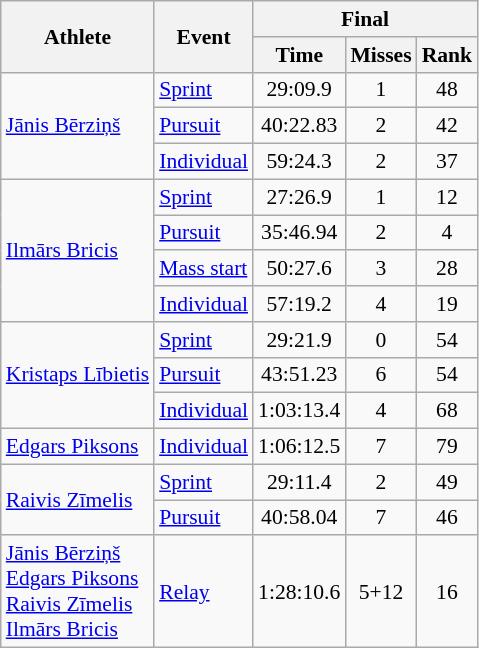<table class="wikitable" style="font-size:90%">
<tr>
<th rowspan="2">Athlete</th>
<th rowspan="2">Event</th>
<th colspan="3">Final</th>
</tr>
<tr>
<th>Time</th>
<th>Misses</th>
<th>Rank</th>
</tr>
<tr>
<td rowspan=3><a href='#'>Jānis Bērziņš</a></td>
<td><a href='#'>Sprint</a></td>
<td align="center">29:09.9</td>
<td align="center">1</td>
<td align="center">48</td>
</tr>
<tr>
<td><a href='#'>Pursuit</a></td>
<td align="center">40:22.83</td>
<td align="center">2</td>
<td align="center">42</td>
</tr>
<tr>
<td><a href='#'>Individual</a></td>
<td align="center">59:24.3</td>
<td align="center">2</td>
<td align="center">37</td>
</tr>
<tr>
<td rowspan=4><a href='#'>Ilmārs Bricis</a></td>
<td><a href='#'>Sprint</a></td>
<td align="center">27:26.9</td>
<td align="center">1</td>
<td align="center">12</td>
</tr>
<tr>
<td><a href='#'>Pursuit</a></td>
<td align="center">35:46.94</td>
<td align="center">2</td>
<td align="center">4</td>
</tr>
<tr>
<td><a href='#'>Mass start</a></td>
<td align="center">50:27.6</td>
<td align="center">3</td>
<td align="center">28</td>
</tr>
<tr>
<td><a href='#'>Individual</a></td>
<td align="center">57:19.2</td>
<td align="center">4</td>
<td align="center">19</td>
</tr>
<tr>
<td rowspan=3><a href='#'>Kristaps Lībietis</a></td>
<td><a href='#'>Sprint</a></td>
<td align="center">29:21.9</td>
<td align="center">0</td>
<td align="center">54</td>
</tr>
<tr>
<td><a href='#'>Pursuit</a></td>
<td align="center">43:51.23</td>
<td align="center">6</td>
<td align="center">54</td>
</tr>
<tr>
<td><a href='#'>Individual</a></td>
<td align="center">1:03:13.4</td>
<td align="center">4</td>
<td align="center">68</td>
</tr>
<tr>
<td><a href='#'>Edgars Piksons</a></td>
<td><a href='#'>Individual</a></td>
<td align="center">1:06:12.5</td>
<td align="center">7</td>
<td align="center">79</td>
</tr>
<tr>
<td rowspan=2><a href='#'>Raivis Zīmelis</a></td>
<td><a href='#'>Sprint</a></td>
<td align="center">29:11.4</td>
<td align="center">2</td>
<td align="center">49</td>
</tr>
<tr>
<td><a href='#'>Pursuit</a></td>
<td align="center">40:58.04</td>
<td align="center">7</td>
<td align="center">46</td>
</tr>
<tr>
<td><a href='#'>Jānis Bērziņš</a><br><a href='#'>Edgars Piksons</a><br><a href='#'>Raivis Zīmelis</a><br><a href='#'>Ilmārs Bricis</a></td>
<td><a href='#'>Relay</a></td>
<td align="center">1:28:10.6</td>
<td align="center">5+12</td>
<td align="center">16</td>
</tr>
</table>
